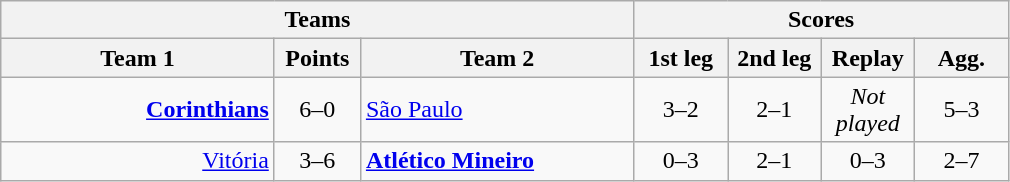<table class="wikitable" style="text-align:center;">
<tr>
<th colspan=3>Teams</th>
<th colspan=4>Scores</th>
</tr>
<tr>
<th width="175">Team 1</th>
<th width="50">Points</th>
<th width="175">Team 2</th>
<th width="55">1st leg</th>
<th width="55">2nd leg</th>
<th width="55">Replay</th>
<th width="55">Agg.</th>
</tr>
<tr>
<td align=right><strong><a href='#'>Corinthians</a></strong> </td>
<td>6–0</td>
<td align=left> <a href='#'>São Paulo</a></td>
<td>3–2</td>
<td>2–1</td>
<td><em>Not played</em></td>
<td>5–3</td>
</tr>
<tr>
<td align=right><a href='#'>Vitória</a> </td>
<td>3–6</td>
<td align=left> <a href='#'><strong>Atlético Mineiro</strong></a></td>
<td>0–3</td>
<td>2–1</td>
<td>0–3</td>
<td>2–7</td>
</tr>
</table>
